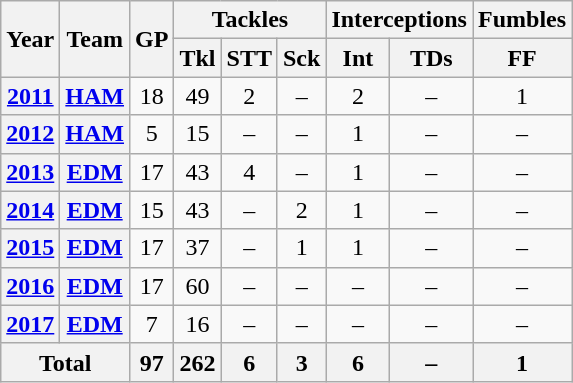<table class="wikitable" style="text-align: center;">
<tr>
<th rowspan="2">Year</th>
<th rowspan="2">Team</th>
<th rowspan="2">GP</th>
<th colspan="3">Tackles</th>
<th colspan="2">Interceptions</th>
<th>Fumbles</th>
</tr>
<tr>
<th>Tkl</th>
<th>STT</th>
<th>Sck</th>
<th>Int</th>
<th>TDs</th>
<th>FF</th>
</tr>
<tr>
<th><a href='#'>2011</a></th>
<th><a href='#'>HAM</a></th>
<td>18</td>
<td>49</td>
<td>2</td>
<td>–</td>
<td>2</td>
<td>–</td>
<td>1</td>
</tr>
<tr>
<th><a href='#'>2012</a></th>
<th><a href='#'>HAM</a></th>
<td>5</td>
<td>15</td>
<td>–</td>
<td>–</td>
<td>1</td>
<td>–</td>
<td>–</td>
</tr>
<tr>
<th><a href='#'>2013</a></th>
<th><a href='#'>EDM</a></th>
<td>17</td>
<td>43</td>
<td>4</td>
<td>–</td>
<td>1</td>
<td>–</td>
<td>–</td>
</tr>
<tr>
<th><a href='#'>2014</a></th>
<th><a href='#'>EDM</a></th>
<td>15</td>
<td>43</td>
<td>–</td>
<td>2</td>
<td>1</td>
<td>–</td>
<td>–</td>
</tr>
<tr>
<th><a href='#'>2015</a></th>
<th><a href='#'>EDM</a></th>
<td>17</td>
<td>37</td>
<td>–</td>
<td>1</td>
<td>1</td>
<td>–</td>
<td>–</td>
</tr>
<tr>
<th><a href='#'>2016</a></th>
<th><a href='#'>EDM</a></th>
<td>17</td>
<td>60</td>
<td>–</td>
<td>–</td>
<td>–</td>
<td>–</td>
<td>–</td>
</tr>
<tr>
<th><a href='#'>2017</a></th>
<th><a href='#'>EDM</a></th>
<td>7</td>
<td>16</td>
<td>–</td>
<td>–</td>
<td>–</td>
<td>–</td>
<td>–</td>
</tr>
<tr>
<th colspan="2">Total</th>
<th>97</th>
<th>262</th>
<th>6</th>
<th>3</th>
<th>6</th>
<th>–</th>
<th>1</th>
</tr>
</table>
